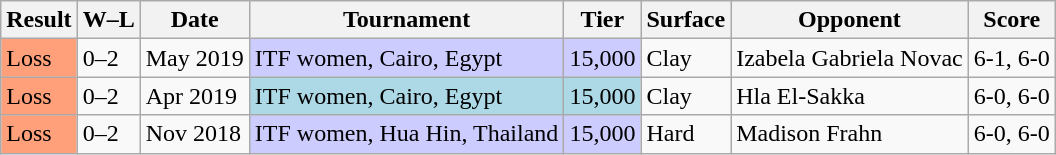<table class="sortable wikitable">
<tr>
<th>Result</th>
<th class="unsortable">W–L</th>
<th>Date</th>
<th>Tournament</th>
<th>Tier</th>
<th>Surface</th>
<th>Opponent</th>
<th class="unsortable">Score</th>
</tr>
<tr>
<td bgcolor="FFA07A">Loss</td>
<td>0–2</td>
<td>May 2019</td>
<td style="background:#ccccff;">ITF women, Cairo, Egypt</td>
<td style="background:#ccccff;">15,000</td>
<td>Clay</td>
<td> Izabela Gabriela Novac</td>
<td>6-1, 6-0</td>
</tr>
<tr>
<td bgcolor="FFA07A">Loss</td>
<td>0–2</td>
<td>Apr 2019</td>
<td style="background:lightblue;">ITF women, Cairo, Egypt</td>
<td style="background:lightblue;">15,000</td>
<td>Clay</td>
<td> Hla El-Sakka</td>
<td>6-0, 6-0</td>
</tr>
<tr>
<td bgcolor="FFA07A">Loss</td>
<td>0–2</td>
<td>Nov 2018</td>
<td style="background:#ccccff;">ITF women, Hua Hin, Thailand</td>
<td style="background:#ccccff;">15,000</td>
<td>Hard</td>
<td> Madison Frahn</td>
<td>6-0, 6-0</td>
</tr>
</table>
